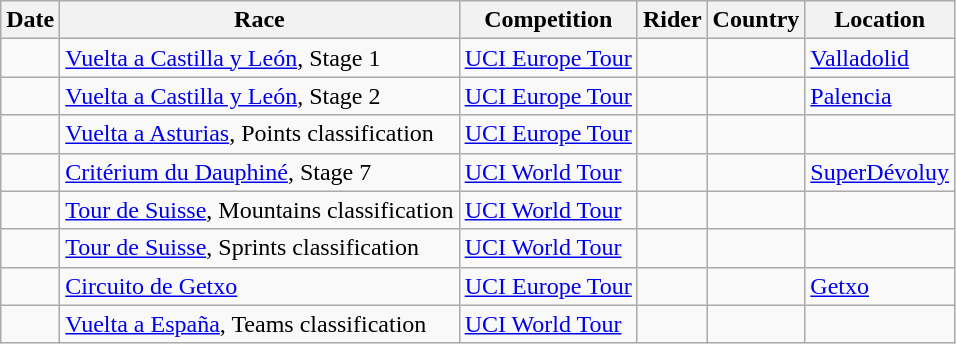<table class="wikitable sortable">
<tr>
<th>Date</th>
<th>Race</th>
<th>Competition</th>
<th>Rider</th>
<th>Country</th>
<th>Location</th>
</tr>
<tr>
<td></td>
<td><a href='#'>Vuelta a Castilla y León</a>, Stage 1</td>
<td><a href='#'>UCI Europe Tour</a></td>
<td></td>
<td></td>
<td><a href='#'>Valladolid</a></td>
</tr>
<tr>
<td></td>
<td><a href='#'>Vuelta a Castilla y León</a>, Stage 2</td>
<td><a href='#'>UCI Europe Tour</a></td>
<td></td>
<td></td>
<td><a href='#'>Palencia</a></td>
</tr>
<tr>
<td></td>
<td><a href='#'>Vuelta a Asturias</a>, Points classification</td>
<td><a href='#'>UCI Europe Tour</a></td>
<td></td>
<td></td>
<td></td>
</tr>
<tr>
<td></td>
<td><a href='#'>Critérium du Dauphiné</a>, Stage 7</td>
<td><a href='#'>UCI World Tour</a></td>
<td></td>
<td></td>
<td><a href='#'>SuperDévoluy</a></td>
</tr>
<tr>
<td></td>
<td><a href='#'>Tour de Suisse</a>, Mountains classification</td>
<td><a href='#'>UCI World Tour</a></td>
<td></td>
<td></td>
<td></td>
</tr>
<tr>
<td></td>
<td><a href='#'>Tour de Suisse</a>, Sprints classification</td>
<td><a href='#'>UCI World Tour</a></td>
<td></td>
<td></td>
<td></td>
</tr>
<tr>
<td></td>
<td><a href='#'>Circuito de Getxo</a></td>
<td><a href='#'>UCI Europe Tour</a></td>
<td></td>
<td></td>
<td><a href='#'>Getxo</a></td>
</tr>
<tr>
<td></td>
<td><a href='#'>Vuelta a España</a>, Teams classification</td>
<td><a href='#'>UCI World Tour</a></td>
<td align="center"></td>
<td></td>
<td></td>
</tr>
</table>
